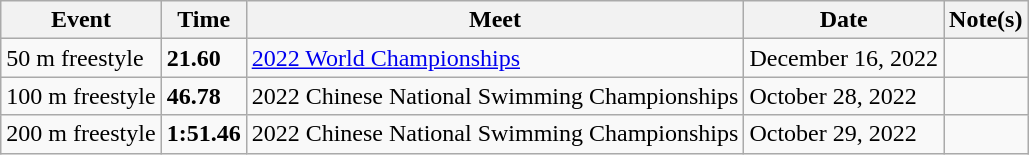<table class="wikitable">
<tr>
<th>Event</th>
<th>Time</th>
<th>Meet</th>
<th>Date</th>
<th>Note(s)</th>
</tr>
<tr>
<td>50 m freestyle</td>
<td><strong>21.60</strong></td>
<td><a href='#'>2022 World Championships</a></td>
<td>December 16, 2022</td>
<td></td>
</tr>
<tr>
<td>100 m freestyle</td>
<td><strong>46.78</strong></td>
<td>2022 Chinese National Swimming Championships</td>
<td>October 28, 2022</td>
<td></td>
</tr>
<tr>
<td>200 m freestyle</td>
<td><strong>1:51.46</strong></td>
<td>2022 Chinese National Swimming Championships</td>
<td>October 29, 2022</td>
<td></td>
</tr>
</table>
